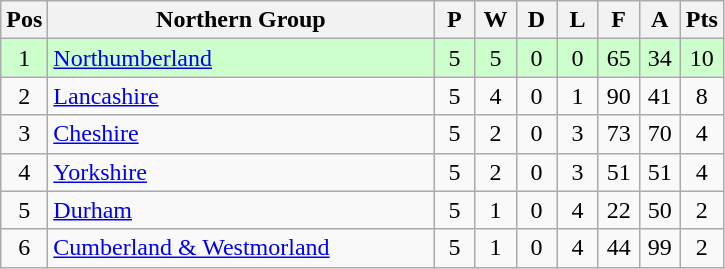<table class="wikitable" style="font-size: 100%">
<tr>
<th width=20>Pos</th>
<th width=250>Northern Group</th>
<th width=20>P</th>
<th width=20>W</th>
<th width=20>D</th>
<th width=20>L</th>
<th width=20>F</th>
<th width=20>A</th>
<th width=20>Pts</th>
</tr>
<tr align=center style="background: #CCFFCC;">
<td>1</td>
<td align="left"><a href='#'>Northumberland</a></td>
<td>5</td>
<td>5</td>
<td>0</td>
<td>0</td>
<td>65</td>
<td>34</td>
<td>10</td>
</tr>
<tr align=center>
<td>2</td>
<td align="left"><a href='#'>Lancashire</a></td>
<td>5</td>
<td>4</td>
<td>0</td>
<td>1</td>
<td>90</td>
<td>41</td>
<td>8</td>
</tr>
<tr align=center>
<td>3</td>
<td align="left"><a href='#'>Cheshire</a></td>
<td>5</td>
<td>2</td>
<td>0</td>
<td>3</td>
<td>73</td>
<td>70</td>
<td>4</td>
</tr>
<tr align=center>
<td>4</td>
<td align="left"><a href='#'>Yorkshire</a></td>
<td>5</td>
<td>2</td>
<td>0</td>
<td>3</td>
<td>51</td>
<td>51</td>
<td>4</td>
</tr>
<tr align=center>
<td>5</td>
<td align="left"><a href='#'>Durham</a></td>
<td>5</td>
<td>1</td>
<td>0</td>
<td>4</td>
<td>22</td>
<td>50</td>
<td>2</td>
</tr>
<tr align=center>
<td>6</td>
<td align="left"><a href='#'>Cumberland & Westmorland</a></td>
<td>5</td>
<td>1</td>
<td>0</td>
<td>4</td>
<td>44</td>
<td>99</td>
<td>2</td>
</tr>
</table>
